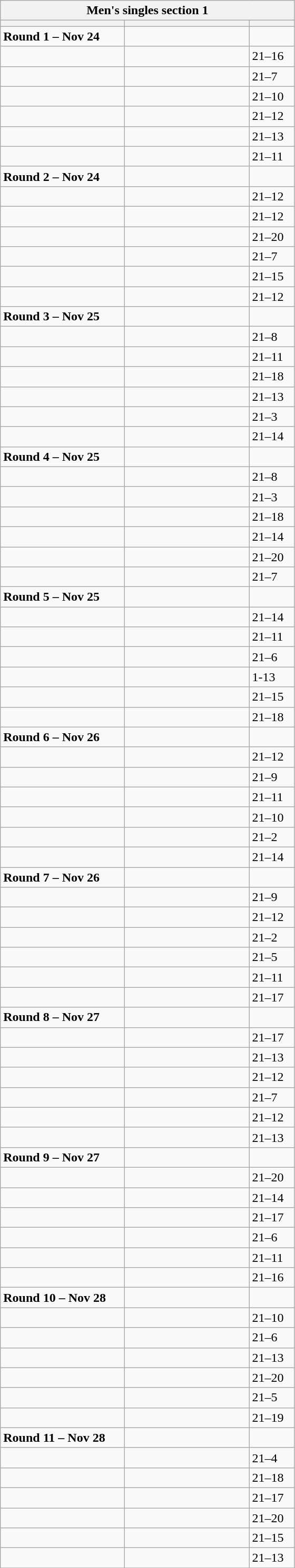<table class="wikitable">
<tr>
<th colspan="3">Men's singles section 1</th>
</tr>
<tr>
<th width=150></th>
<th width=150></th>
<th width=50></th>
</tr>
<tr>
<td><strong>Round 1 – Nov 24</strong></td>
<td></td>
<td></td>
</tr>
<tr>
<td></td>
<td></td>
<td>21–16</td>
</tr>
<tr>
<td></td>
<td></td>
<td>21–7</td>
</tr>
<tr>
<td></td>
<td></td>
<td>21–10</td>
</tr>
<tr>
<td></td>
<td></td>
<td>21–12</td>
</tr>
<tr>
<td></td>
<td></td>
<td>21–13</td>
</tr>
<tr>
<td></td>
<td></td>
<td>21–11</td>
</tr>
<tr>
<td><strong>Round 2 – Nov 24</strong></td>
<td></td>
<td></td>
</tr>
<tr>
<td></td>
<td></td>
<td>21–12</td>
</tr>
<tr>
<td></td>
<td></td>
<td>21–12</td>
</tr>
<tr>
<td></td>
<td></td>
<td>21–20</td>
</tr>
<tr>
<td></td>
<td></td>
<td>21–7</td>
</tr>
<tr>
<td></td>
<td></td>
<td>21–15</td>
</tr>
<tr>
<td></td>
<td></td>
<td>21–12</td>
</tr>
<tr>
<td><strong>Round 3 – Nov 25</strong></td>
<td></td>
<td></td>
</tr>
<tr>
<td></td>
<td></td>
<td>21–8</td>
</tr>
<tr>
<td></td>
<td></td>
<td>21–11</td>
</tr>
<tr>
<td></td>
<td></td>
<td>21–18</td>
</tr>
<tr>
<td></td>
<td></td>
<td>21–13</td>
</tr>
<tr>
<td></td>
<td></td>
<td>21–3</td>
</tr>
<tr>
<td></td>
<td></td>
<td>21–14</td>
</tr>
<tr>
<td><strong>Round 4 – Nov 25</strong></td>
<td></td>
<td></td>
</tr>
<tr>
<td></td>
<td></td>
<td>21–8</td>
</tr>
<tr>
<td></td>
<td></td>
<td>21–3</td>
</tr>
<tr>
<td></td>
<td></td>
<td>21–18</td>
</tr>
<tr>
<td></td>
<td></td>
<td>21–14</td>
</tr>
<tr>
<td></td>
<td></td>
<td>21–20</td>
</tr>
<tr>
<td></td>
<td></td>
<td>21–7</td>
</tr>
<tr>
<td><strong>Round 5 – Nov 25</strong></td>
<td></td>
<td></td>
</tr>
<tr>
<td></td>
<td></td>
<td>21–14</td>
</tr>
<tr>
<td></td>
<td></td>
<td>21–11</td>
</tr>
<tr>
<td></td>
<td></td>
<td>21–6</td>
</tr>
<tr>
<td></td>
<td></td>
<td>1-13</td>
</tr>
<tr>
<td></td>
<td></td>
<td>21–15</td>
</tr>
<tr>
<td></td>
<td></td>
<td>21–18</td>
</tr>
<tr>
<td><strong>Round 6  – Nov 26 </strong></td>
<td></td>
<td></td>
</tr>
<tr>
<td></td>
<td></td>
<td>21–12</td>
</tr>
<tr>
<td></td>
<td></td>
<td>21–9</td>
</tr>
<tr>
<td></td>
<td></td>
<td>21–11</td>
</tr>
<tr>
<td></td>
<td></td>
<td>21–10</td>
</tr>
<tr>
<td></td>
<td></td>
<td>21–2</td>
</tr>
<tr>
<td></td>
<td></td>
<td>21–14</td>
</tr>
<tr>
<td><strong>Round 7 – Nov 26 </strong></td>
<td></td>
<td></td>
</tr>
<tr>
<td></td>
<td></td>
<td>21–9</td>
</tr>
<tr>
<td></td>
<td></td>
<td>21–12</td>
</tr>
<tr>
<td></td>
<td></td>
<td>21–2</td>
</tr>
<tr>
<td></td>
<td></td>
<td>21–5</td>
</tr>
<tr>
<td></td>
<td></td>
<td>21–11</td>
</tr>
<tr>
<td></td>
<td></td>
<td>21–17</td>
</tr>
<tr>
<td><strong>Round 8 – Nov 27</strong></td>
<td></td>
<td></td>
</tr>
<tr>
<td></td>
<td></td>
<td>21–17</td>
</tr>
<tr>
<td></td>
<td></td>
<td>21–13</td>
</tr>
<tr>
<td></td>
<td></td>
<td>21–12</td>
</tr>
<tr>
<td></td>
<td></td>
<td>21–7</td>
</tr>
<tr>
<td></td>
<td></td>
<td>21–12</td>
</tr>
<tr>
<td></td>
<td></td>
<td>21–13</td>
</tr>
<tr>
<td><strong>Round 9 – Nov 27</strong></td>
<td></td>
<td></td>
</tr>
<tr>
<td></td>
<td></td>
<td>21–20</td>
</tr>
<tr>
<td></td>
<td></td>
<td>21–14</td>
</tr>
<tr>
<td></td>
<td></td>
<td>21–17</td>
</tr>
<tr>
<td></td>
<td></td>
<td>21–6</td>
</tr>
<tr>
<td></td>
<td></td>
<td>21–11</td>
</tr>
<tr>
<td></td>
<td></td>
<td>21–16</td>
</tr>
<tr>
<td><strong>Round 10 – Nov 28</strong></td>
<td></td>
<td></td>
</tr>
<tr>
<td></td>
<td></td>
<td>21–10</td>
</tr>
<tr>
<td></td>
<td></td>
<td>21–6</td>
</tr>
<tr>
<td></td>
<td></td>
<td>21–13</td>
</tr>
<tr>
<td></td>
<td></td>
<td>21–20</td>
</tr>
<tr>
<td></td>
<td></td>
<td>21–5</td>
</tr>
<tr>
<td></td>
<td></td>
<td>21–19</td>
</tr>
<tr>
<td><strong>Round 11 – Nov 28</strong></td>
<td></td>
<td></td>
</tr>
<tr>
<td></td>
<td></td>
<td>21–4</td>
</tr>
<tr>
<td></td>
<td></td>
<td>21–18</td>
</tr>
<tr>
<td></td>
<td></td>
<td>21–17</td>
</tr>
<tr>
<td></td>
<td></td>
<td>21–20</td>
</tr>
<tr>
<td></td>
<td></td>
<td>21–15</td>
</tr>
<tr>
<td></td>
<td></td>
<td>21–13</td>
</tr>
<tr>
</tr>
</table>
